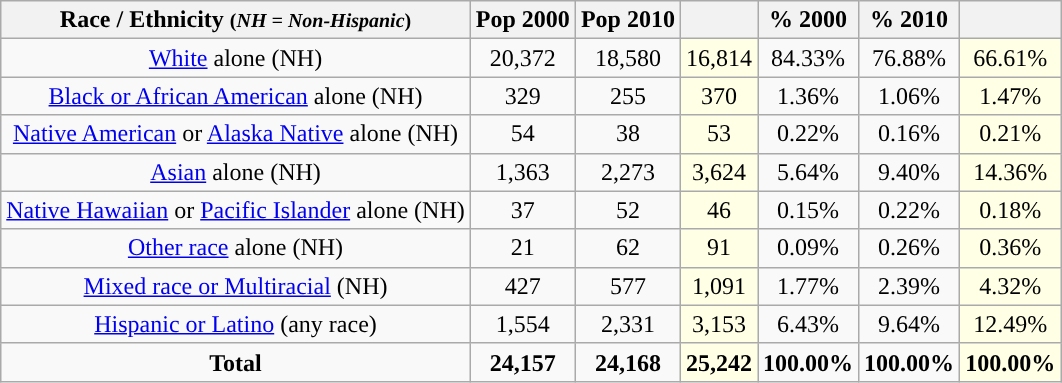<table class="wikitable" style="text-align:center;">
<tr>
<th>Race / Ethnicity <small>(<em>NH = Non-Hispanic</em>)</small></th>
<th>Pop 2000</th>
<th>Pop 2010</th>
<th></th>
<th>% 2000</th>
<th>% 2010</th>
<th></th>
</tr>
<tr>
<td><a href='#'>White</a> alone (NH)</td>
<td>20,372</td>
<td>18,580</td>
<td style='background: #ffffe6;'>16,814</td>
<td>84.33%</td>
<td>76.88%</td>
<td style='background: #ffffe6;'>66.61%</td>
</tr>
<tr>
<td><a href='#'>Black or African American</a> alone (NH)</td>
<td>329</td>
<td>255</td>
<td style='background: #ffffe6;'>370</td>
<td>1.36%</td>
<td>1.06%</td>
<td style='background: #ffffe6;'>1.47%</td>
</tr>
<tr>
<td><a href='#'>Native American</a> or <a href='#'>Alaska Native</a> alone (NH)</td>
<td>54</td>
<td>38</td>
<td style='background: #ffffe6;'>53</td>
<td>0.22%</td>
<td>0.16%</td>
<td style='background: #ffffe6;'>0.21%</td>
</tr>
<tr>
<td><a href='#'>Asian</a> alone (NH)</td>
<td>1,363</td>
<td>2,273</td>
<td style='background: #ffffe6;'>3,624</td>
<td>5.64%</td>
<td>9.40%</td>
<td style='background: #ffffe6;'>14.36%</td>
</tr>
<tr>
<td><a href='#'>Native Hawaiian</a> or <a href='#'>Pacific Islander</a> alone (NH)</td>
<td>37</td>
<td>52</td>
<td style='background: #ffffe6;'>46</td>
<td>0.15%</td>
<td>0.22%</td>
<td style='background: #ffffe6;'>0.18%</td>
</tr>
<tr>
<td><a href='#'>Other race</a> alone (NH)</td>
<td>21</td>
<td>62</td>
<td style='background: #ffffe6;'>91</td>
<td>0.09%</td>
<td>0.26%</td>
<td style='background: #ffffe6;'>0.36%</td>
</tr>
<tr>
<td><a href='#'>Mixed race or Multiracial</a> (NH)</td>
<td>427</td>
<td>577</td>
<td style='background: #ffffe6;'>1,091</td>
<td>1.77%</td>
<td>2.39%</td>
<td style='background: #ffffe6;'>4.32%</td>
</tr>
<tr>
<td><a href='#'>Hispanic or Latino</a> (any race)</td>
<td>1,554</td>
<td>2,331</td>
<td style='background: #ffffe6;'>3,153</td>
<td>6.43%</td>
<td>9.64%</td>
<td style='background: #ffffe6;'>12.49%</td>
</tr>
<tr>
<td><strong>Total</strong></td>
<td><strong>24,157</strong></td>
<td><strong>24,168</strong></td>
<td style='background: #ffffe6;'><strong>25,242</strong></td>
<td><strong>100.00%</strong></td>
<td><strong>100.00%</strong></td>
<td style='background: #ffffe6;'><strong>100.00%</strong></td>
</tr>
</table>
